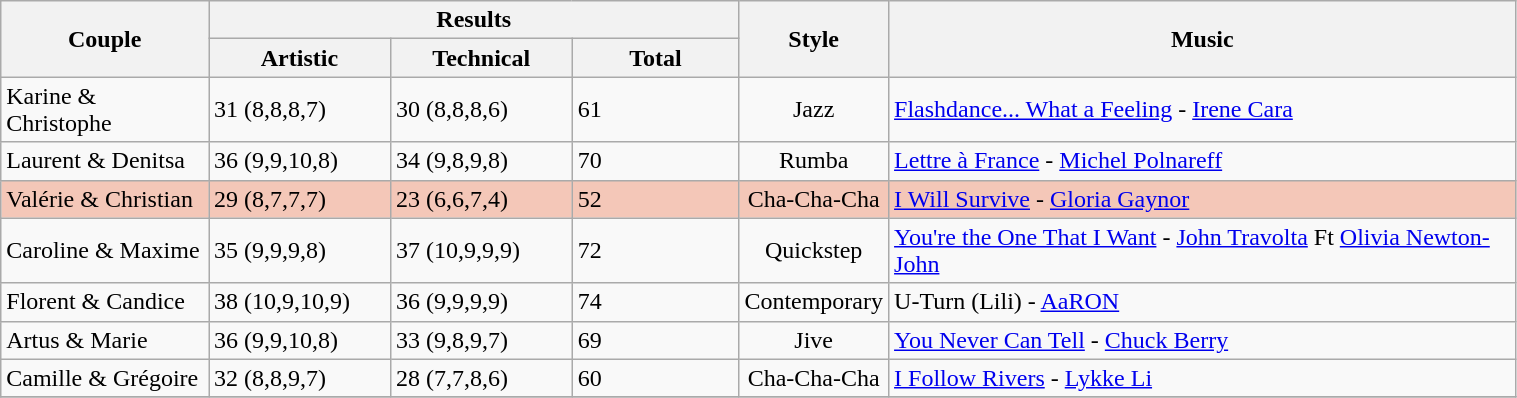<table class="wikitable" style="width:80%;">
<tr>
<th rowspan="2">Couple</th>
<th colspan=3>Results</th>
<th rowspan="2">Style</th>
<th rowspan="2">Music</th>
</tr>
<tr>
<th style="width:12%;">Artistic</th>
<th style="width:12%;">Technical</th>
<th style="width:11%;">Total</th>
</tr>
<tr>
<td>Karine & Christophe</td>
<td>31 (8,8,8,7)</td>
<td>30 (8,8,8,6)</td>
<td>61</td>
<td style="text-align:center;">Jazz</td>
<td><a href='#'>Flashdance... What a Feeling</a> - <a href='#'>Irene Cara</a></td>
</tr>
<tr>
<td>Laurent & Denitsa</td>
<td>36 (9,9,10,8)</td>
<td>34 (9,8,9,8)</td>
<td>70</td>
<td style="text-align:center;">Rumba</td>
<td><a href='#'>Lettre à France</a> - <a href='#'>Michel Polnareff</a></td>
</tr>
<tr style="background:#F4C7B8;">
<td>Valérie & Christian</td>
<td>29 (8,7,7,7)</td>
<td>23 (6,6,7,4)</td>
<td>52</td>
<td style="text-align:center;">Cha-Cha-Cha</td>
<td><a href='#'>I Will Survive</a> - <a href='#'>Gloria Gaynor</a></td>
</tr>
<tr>
<td>Caroline & Maxime</td>
<td>35 (9,9,9,8)</td>
<td>37 (10,9,9,9)</td>
<td>72</td>
<td style="text-align:center;">Quickstep</td>
<td><a href='#'>You're the One That I Want</a> - <a href='#'>John Travolta</a> Ft <a href='#'>Olivia Newton-John</a></td>
</tr>
<tr>
<td>Florent & Candice</td>
<td>38 (10,9,10,9)</td>
<td>36 (9,9,9,9)</td>
<td>74</td>
<td style="text-align:center;">Contemporary</td>
<td>U-Turn (Lili) - <a href='#'>AaRON</a></td>
</tr>
<tr>
<td>Artus & Marie</td>
<td>36 (9,9,10,8)</td>
<td>33 (9,8,9,7)</td>
<td>69</td>
<td style="text-align:center;">Jive</td>
<td><a href='#'>You Never Can Tell</a> - <a href='#'>Chuck Berry</a></td>
</tr>
<tr>
<td>Camille & Grégoire</td>
<td>32 (8,8,9,7)</td>
<td>28 (7,7,8,6)</td>
<td>60</td>
<td style="text-align:center;">Cha-Cha-Cha</td>
<td><a href='#'>I Follow Rivers</a> - <a href='#'>Lykke Li</a></td>
</tr>
<tr>
</tr>
</table>
